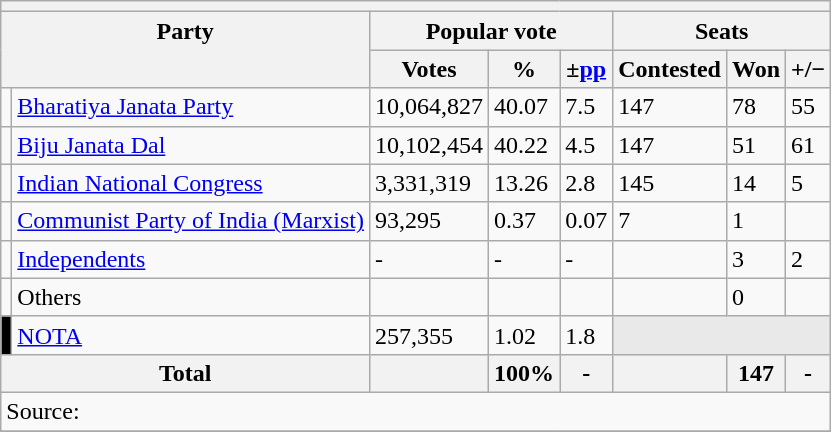<table class="wikitable sortable">
<tr>
<th colspan=10></th>
</tr>
<tr valign="top">
<th colspan="2" rowspan="2">Party</th>
<th colspan="3">Popular vote</th>
<th colspan="3">Seats</th>
</tr>
<tr>
<th>Votes</th>
<th>%</th>
<th>±<a href='#'>pp</a></th>
<th>Contested</th>
<th>Won</th>
<th><strong>+/−</strong></th>
</tr>
<tr>
<td></td>
<td><a href='#'>Bharatiya Janata Party</a></td>
<td>10,064,827</td>
<td>40.07</td>
<td>7.5</td>
<td>147</td>
<td>78</td>
<td>55</td>
</tr>
<tr>
<td></td>
<td><a href='#'>Biju Janata Dal</a></td>
<td>10,102,454</td>
<td>40.22</td>
<td>4.5</td>
<td>147</td>
<td>51</td>
<td>61</td>
</tr>
<tr>
<td></td>
<td><a href='#'>Indian National Congress</a></td>
<td>3,331,319</td>
<td>13.26</td>
<td>2.8</td>
<td>145</td>
<td>14</td>
<td>5</td>
</tr>
<tr>
<td></td>
<td><a href='#'>Communist Party of India (Marxist)</a></td>
<td>93,295</td>
<td>0.37</td>
<td>0.07</td>
<td>7</td>
<td>1</td>
<td></td>
</tr>
<tr>
<td></td>
<td><a href='#'>Independents</a></td>
<td>-</td>
<td>-</td>
<td>-</td>
<td></td>
<td>3</td>
<td>2</td>
</tr>
<tr>
<td></td>
<td>Others</td>
<td></td>
<td></td>
<td></td>
<td></td>
<td>0</td>
<td></td>
</tr>
<tr>
<td bgcolor="Black"></td>
<td><a href='#'>NOTA</a></td>
<td>257,355</td>
<td>1.02</td>
<td>1.8</td>
<th colspan="3" style="background-color:#E9E9E9"></th>
</tr>
<tr class=sortbottom>
<th colspan="2">Total</th>
<th></th>
<th>100%</th>
<th>-</th>
<th></th>
<th>147</th>
<th>-</th>
</tr>
<tr class=sortbottom>
<td colspan=10>Source:</td>
</tr>
<tr>
</tr>
</table>
